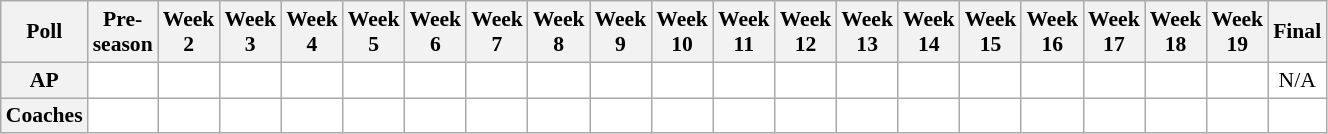<table class="wikitable" style="white-space:nowrap;font-size:90%">
<tr>
<th>Poll</th>
<th>Pre-<br>season</th>
<th>Week<br>2</th>
<th>Week<br>3</th>
<th>Week<br>4</th>
<th>Week<br>5</th>
<th>Week<br>6</th>
<th>Week<br>7</th>
<th>Week<br>8</th>
<th>Week<br>9</th>
<th>Week<br>10</th>
<th>Week<br>11</th>
<th>Week<br>12</th>
<th>Week<br>13</th>
<th>Week<br>14</th>
<th>Week<br>15</th>
<th>Week<br>16</th>
<th>Week<br>17</th>
<th>Week<br>18</th>
<th>Week<br>19</th>
<th>Final</th>
</tr>
<tr style="text-align:center;">
<th>AP</th>
<td style="background:#FFF;"></td>
<td style="background:#FFF;"></td>
<td style="background:#FFF;"></td>
<td style="background:#FFF;"></td>
<td style="background:#FFF;"></td>
<td style="background:#FFF;"></td>
<td style="background:#FFF;"></td>
<td style="background:#FFF;"></td>
<td style="background:#FFF;"></td>
<td style="background:#FFF;"></td>
<td style="background:#FFF;"></td>
<td style="background:#FFF;"></td>
<td style="background:#FFF;"></td>
<td style="background:#FFF;"></td>
<td style="background:#FFF;"></td>
<td style="background:#FFF;"></td>
<td style="background:#FFF;"></td>
<td style="background:#FFF;"></td>
<td style="background:#FFF;"></td>
<td style="background:#FFF;">N/A</td>
</tr>
<tr style="text-align:center;">
<th>Coaches</th>
<td style="background:#FFF;"></td>
<td style="background:#FFF;"></td>
<td style="background:#FFF;"></td>
<td style="background:#FFF;"></td>
<td style="background:#FFF;"></td>
<td style="background:#FFF;"></td>
<td style="background:#FFF;"></td>
<td style="background:#FFF;"></td>
<td style="background:#FFF;"></td>
<td style="background:#FFF;"></td>
<td style="background:#FFF;"></td>
<td style="background:#FFF;"></td>
<td style="background:#FFF;"></td>
<td style="background:#FFF;"></td>
<td style="background:#FFF;"></td>
<td style="background:#FFF;"></td>
<td style="background:#FFF;"></td>
<td style="background:#FFF;"></td>
<td style="background:#FFF;"></td>
<td style="background:#FFF;"></td>
</tr>
</table>
